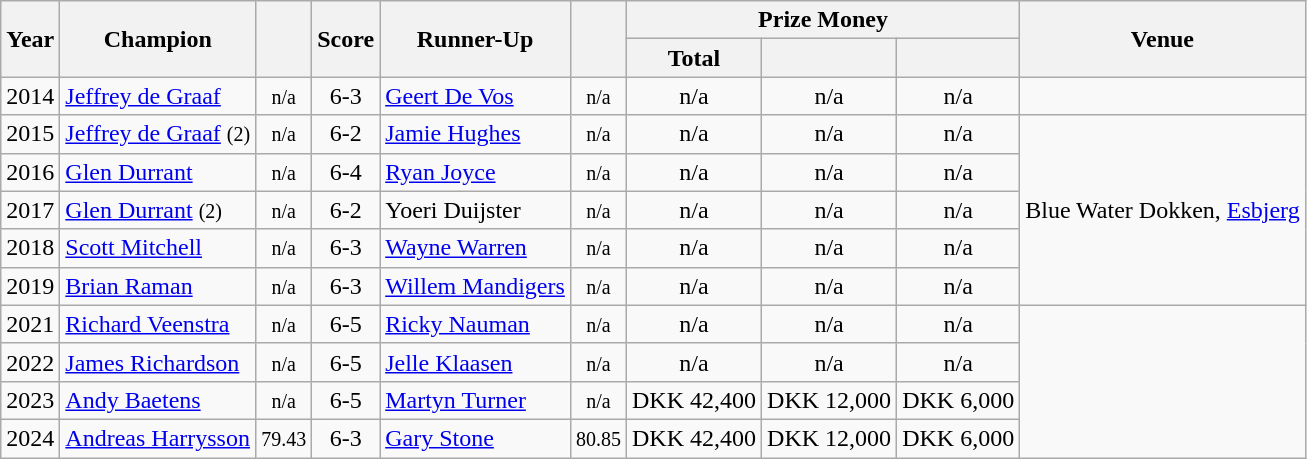<table class="wikitable sortable">
<tr>
<th rowspan=2>Year</th>
<th rowspan=2>Champion</th>
<th rowspan=2></th>
<th rowspan=2>Score</th>
<th rowspan=2>Runner-Up</th>
<th rowspan=2></th>
<th colspan=3>Prize Money</th>
<th rowspan=2>Venue</th>
</tr>
<tr>
<th>Total</th>
<th></th>
<th></th>
</tr>
<tr>
<td>2014</td>
<td> <a href='#'>Jeffrey de Graaf</a></td>
<td align=center><small><span>n/a</span></small></td>
<td align=center>6-3</td>
<td> <a href='#'>Geert De Vos</a></td>
<td align=center><small><span>n/a</span></small></td>
<td align=center>n/a</td>
<td align=center>n/a</td>
<td align=center>n/a</td>
</tr>
<tr>
<td>2015</td>
<td> <a href='#'>Jeffrey de Graaf</a> <small>(2)</small></td>
<td align=center><small><span>n/a</span></small></td>
<td align=center>6-2</td>
<td> <a href='#'>Jamie Hughes</a></td>
<td align=center><small><span>n/a</span></small></td>
<td align=center>n/a</td>
<td align=center>n/a</td>
<td align=center>n/a</td>
<td rowspan=5>Blue Water Dokken, <a href='#'>Esbjerg</a></td>
</tr>
<tr>
<td>2016</td>
<td> <a href='#'>Glen Durrant</a></td>
<td align=center><small><span>n/a</span></small></td>
<td align=center>6-4</td>
<td> <a href='#'>Ryan Joyce</a></td>
<td align=center><small><span>n/a</span></small></td>
<td align=center>n/a</td>
<td align=center>n/a</td>
<td align=center>n/a</td>
</tr>
<tr>
<td>2017</td>
<td> <a href='#'>Glen Durrant</a> <small>(2)</small></td>
<td align=center><small><span>n/a</span></small></td>
<td align=center>6-2</td>
<td> Yoeri Duijster</td>
<td align=center><small><span>n/a</span></small></td>
<td align=center>n/a</td>
<td align=center>n/a</td>
<td align=center>n/a</td>
</tr>
<tr>
<td>2018</td>
<td> <a href='#'>Scott Mitchell</a></td>
<td align=center><small><span>n/a</span></small></td>
<td align=center>6-3</td>
<td> <a href='#'>Wayne Warren</a></td>
<td align=center><small><span>n/a</span></small></td>
<td align=center>n/a</td>
<td align=center>n/a</td>
<td align=center>n/a</td>
</tr>
<tr>
<td>2019</td>
<td> <a href='#'>Brian Raman</a></td>
<td align=center><small><span>n/a</span></small></td>
<td align=center>6-3</td>
<td> <a href='#'>Willem Mandigers</a></td>
<td align=center><small><span>n/a</span></small></td>
<td align=center>n/a</td>
<td align=center>n/a</td>
<td align=center>n/a</td>
</tr>
<tr>
<td>2021</td>
<td> <a href='#'>Richard Veenstra</a></td>
<td align=center><small><span>n/a</span></small></td>
<td align=center>6-5</td>
<td> <a href='#'>Ricky Nauman</a></td>
<td align=center><small><span>n/a</span></small></td>
<td align=center>n/a</td>
<td align=center>n/a</td>
<td align=center>n/a</td>
</tr>
<tr>
<td>2022</td>
<td> <a href='#'>James Richardson</a></td>
<td align=center><small><span>n/a</span></small></td>
<td align=center>6-5</td>
<td> <a href='#'>Jelle Klaasen</a></td>
<td align=center><small><span>n/a</span></small></td>
<td align=center>n/a</td>
<td align=center>n/a</td>
<td align=center>n/a</td>
</tr>
<tr>
<td>2023</td>
<td> <a href='#'>Andy Baetens</a></td>
<td align=center><small><span>n/a</span></small></td>
<td align=center>6-5</td>
<td> <a href='#'>Martyn Turner</a></td>
<td align=center><small><span>n/a</span></small></td>
<td align=center>DKK 42,400</td>
<td align=center>DKK 12,000</td>
<td align=center>DKK 6,000</td>
</tr>
<tr>
<td>2024</td>
<td> <a href='#'>Andreas Harrysson</a></td>
<td align=center><small><span>79.43</span></small></td>
<td align=center>6-3</td>
<td> <a href='#'>Gary Stone</a></td>
<td align=center><small><span>80.85</span></small></td>
<td align=center>DKK 42,400</td>
<td align=center>DKK 12,000</td>
<td align=center>DKK 6,000</td>
</tr>
</table>
